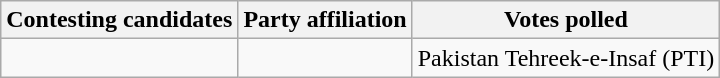<table class="wikitable sortable">
<tr>
<th>Contesting candidates</th>
<th>Party affiliation</th>
<th>Votes polled</th>
</tr>
<tr>
<td></td>
<td></td>
<td>Pakistan Tehreek-e-Insaf (PTI)</td>
</tr>
</table>
